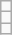<table class="wikitable">
<tr>
<td></td>
</tr>
<tr>
<td></td>
</tr>
<tr>
<td></td>
</tr>
</table>
